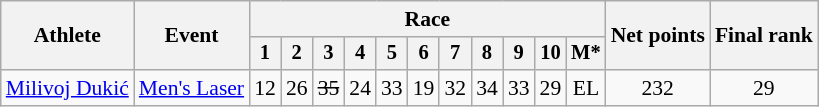<table class="wikitable" style="font-size:90%">
<tr>
<th rowspan="2">Athlete</th>
<th rowspan="2">Event</th>
<th colspan=11>Race</th>
<th rowspan=2>Net points</th>
<th rowspan=2>Final rank</th>
</tr>
<tr style="font-size:95%">
<th>1</th>
<th>2</th>
<th>3</th>
<th>4</th>
<th>5</th>
<th>6</th>
<th>7</th>
<th>8</th>
<th>9</th>
<th>10</th>
<th>M*</th>
</tr>
<tr align=center>
<td align=left><a href='#'>Milivoj Dukić</a></td>
<td align=left><a href='#'>Men's Laser</a></td>
<td>12</td>
<td>26</td>
<td><s>35</s></td>
<td>24</td>
<td>33</td>
<td>19</td>
<td>32</td>
<td>34</td>
<td>33</td>
<td>29</td>
<td>EL</td>
<td>232</td>
<td>29</td>
</tr>
</table>
